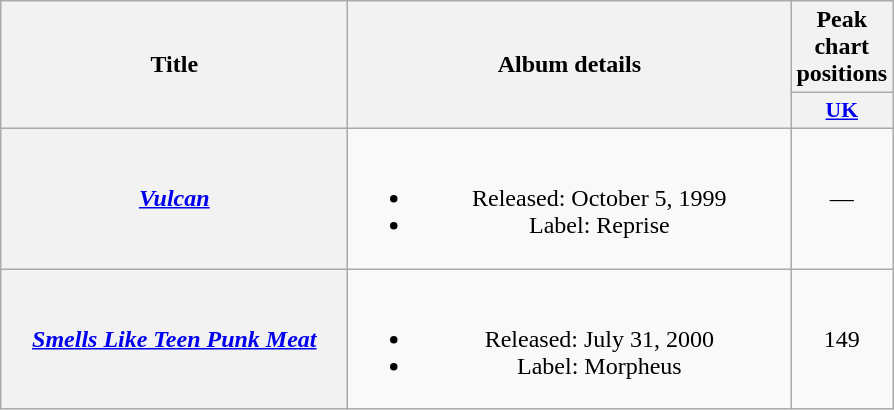<table class="wikitable plainrowheaders" border="1" style="text-align:center;">
<tr>
<th rowspan="2" scope="col" style="width:14em;">Title</th>
<th rowspan="2" scope="col" style="width:18em;">Album details</th>
<th>Peak chart positions</th>
</tr>
<tr>
<th scope="col" style="width:2em;font-size:90%;"><a href='#'>UK</a><br></th>
</tr>
<tr>
<th scope="row"><em><a href='#'>Vulcan</a></em></th>
<td><br><ul><li>Released: October 5, 1999</li><li>Label: Reprise</li></ul></td>
<td>—</td>
</tr>
<tr>
<th scope="row"><em><a href='#'>Smells Like Teen Punk Meat</a></em></th>
<td><br><ul><li>Released: July 31, 2000</li><li>Label: Morpheus</li></ul></td>
<td>149</td>
</tr>
</table>
